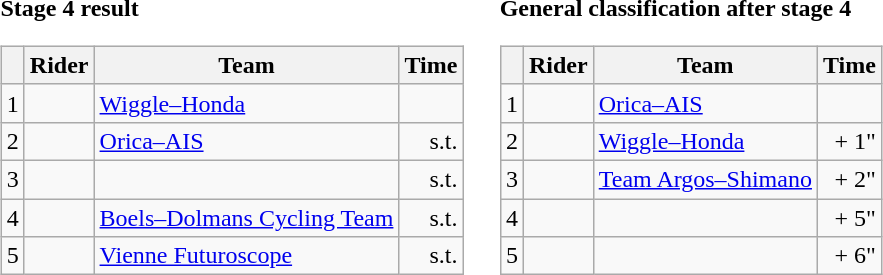<table>
<tr>
<td><strong>Stage 4 result</strong><br><table class="wikitable">
<tr>
<th></th>
<th>Rider</th>
<th>Team</th>
<th>Time</th>
</tr>
<tr>
<td>1</td>
<td></td>
<td><a href='#'>Wiggle–Honda</a></td>
<td align="right"></td>
</tr>
<tr>
<td>2</td>
<td></td>
<td><a href='#'>Orica–AIS</a></td>
<td align="right">s.t.</td>
</tr>
<tr>
<td>3</td>
<td></td>
<td></td>
<td align="right">s.t.</td>
</tr>
<tr>
<td>4</td>
<td></td>
<td><a href='#'>Boels–Dolmans Cycling Team</a></td>
<td align="right">s.t.</td>
</tr>
<tr>
<td>5</td>
<td></td>
<td><a href='#'>Vienne Futuroscope</a></td>
<td align="right">s.t.</td>
</tr>
</table>
</td>
<td></td>
<td><strong>General classification after stage 4</strong><br><table class="wikitable">
<tr>
<th></th>
<th>Rider</th>
<th>Team</th>
<th>Time</th>
</tr>
<tr>
<td>1</td>
<td></td>
<td><a href='#'>Orica–AIS</a></td>
<td align="right"></td>
</tr>
<tr>
<td>2</td>
<td></td>
<td><a href='#'>Wiggle–Honda</a></td>
<td align="right">+ 1"</td>
</tr>
<tr>
<td>3</td>
<td></td>
<td><a href='#'>Team Argos–Shimano</a></td>
<td align="right">+ 2"</td>
</tr>
<tr>
<td>4</td>
<td></td>
<td></td>
<td align="right">+ 5"</td>
</tr>
<tr>
<td>5</td>
<td></td>
<td></td>
<td align="right">+ 6"</td>
</tr>
</table>
</td>
</tr>
</table>
